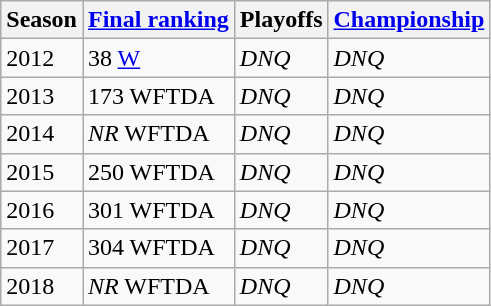<table class="wikitable sortable">
<tr>
<th>Season</th>
<th><a href='#'>Final ranking</a></th>
<th>Playoffs</th>
<th><a href='#'>Championship</a></th>
</tr>
<tr>
<td>2012</td>
<td>38 <a href='#'>W</a></td>
<td><em>DNQ</em></td>
<td><em>DNQ</em></td>
</tr>
<tr>
<td>2013</td>
<td>173 WFTDA</td>
<td><em>DNQ</em></td>
<td><em>DNQ</em></td>
</tr>
<tr>
<td>2014</td>
<td><em>NR</em> WFTDA</td>
<td><em>DNQ</em></td>
<td><em>DNQ</em></td>
</tr>
<tr>
<td>2015</td>
<td>250 WFTDA</td>
<td><em>DNQ</em></td>
<td><em>DNQ</em></td>
</tr>
<tr>
<td>2016</td>
<td>301 WFTDA</td>
<td><em>DNQ</em></td>
<td><em>DNQ</em></td>
</tr>
<tr>
<td>2017</td>
<td>304 WFTDA</td>
<td><em>DNQ</em></td>
<td><em>DNQ</em></td>
</tr>
<tr>
<td>2018</td>
<td><em>NR</em> WFTDA</td>
<td><em>DNQ</em></td>
<td><em>DNQ</em></td>
</tr>
</table>
